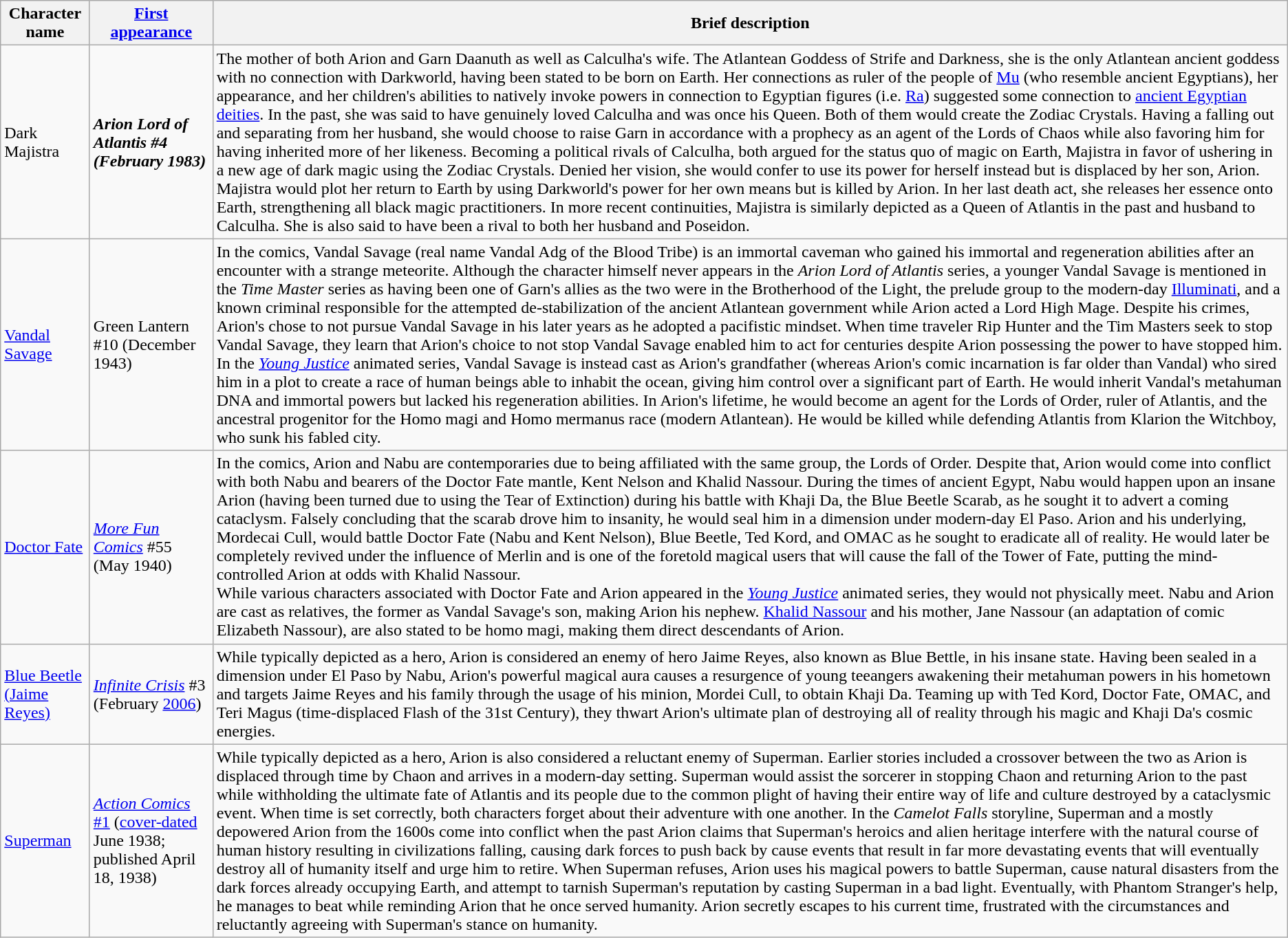<table class="wikitable">
<tr>
<th>Character name</th>
<th><a href='#'>First appearance</a></th>
<th>Brief description</th>
</tr>
<tr>
<td>Dark Majistra</td>
<td><strong><em>Arion Lord of Atlantis<em> #4<strong> (February 1983)</td>
<td>The mother of both Arion and Garn Daanuth as well as Calculha's wife. The Atlantean Goddess of Strife and Darkness, she is the only Atlantean ancient goddess with no connection with Darkworld, having been stated to be born on Earth. Her connections as ruler of the people of <a href='#'>Mu</a> (who resemble ancient Egyptians), her appearance, and her children's abilities to natively invoke powers in connection to Egyptian figures (i.e. <a href='#'>Ra</a>) suggested some connection to <a href='#'>ancient Egyptian deities</a>. In the past, she was said to have genuinely loved Calculha and was once his Queen. Both of them would create the Zodiac Crystals. Having a falling out and separating from her husband, she would choose to raise Garn in accordance with a prophecy as an agent of the Lords of Chaos while also favoring him for having inherited more of her likeness. Becoming a political rivals of Calculha, both argued for the status quo of magic on Earth, Majistra in favor of ushering in a new age of dark magic using the Zodiac Crystals. Denied her vision, she would confer to use its power for herself instead but is displaced by her son, Arion. Majistra would plot her return to Earth by using Darkworld's power for her own means but is killed by Arion. In her last death act, she releases her essence onto Earth, strengthening all black magic practitioners. In more recent continuities, Majistra is similarly depicted as a Queen of Atlantis in the past and husband to Calculha. She is also said to have been a rival to both her husband and Poseidon.</td>
</tr>
<tr>
<td><a href='#'>Vandal Savage</a></td>
<td></em></strong>Green Lantern</em> #10</strong> (December 1943)</td>
<td>In the comics, Vandal Savage (real name Vandal Adg of the Blood Tribe) is an immortal caveman who gained his immortal and regeneration abilities after an encounter with a strange meteorite. Although the character himself never appears in the <em>Arion Lord of Atlantis</em> series, a younger Vandal Savage is mentioned in the <em>Time Master</em> series as having been one of Garn's allies as the two were in the Brotherhood of the Light, the prelude group to the modern-day <a href='#'>Illuminati</a>, and a known criminal responsible for the attempted de-stabilization of the ancient Atlantean government while Arion acted a Lord High Mage. Despite his crimes, Arion's chose to not pursue Vandal Savage in his later years as he adopted a pacifistic mindset. When time traveler Rip Hunter and the Tim Masters seek to stop Vandal Savage, they learn that Arion's choice to not stop Vandal Savage enabled him to act for centuries despite Arion possessing the power to have stopped him. In the <em><a href='#'>Young Justice</a></em> animated series, Vandal Savage is instead cast as Arion's grandfather (whereas Arion's comic incarnation is far older than Vandal) who sired him in a plot to create a race of human beings able to inhabit the ocean, giving him control over a significant part of Earth. He would inherit Vandal's metahuman DNA and immortal powers but lacked his regeneration abilities. In Arion's lifetime, he would become an agent for the Lords of Order, ruler of Atlantis, and the ancestral progenitor for the Homo magi and Homo mermanus race (modern Atlantean). He would be killed while defending Atlantis from Klarion the Witchboy, who sunk his fabled city.</td>
</tr>
<tr>
<td><a href='#'>Doctor Fate</a></td>
<td><em><a href='#'>More Fun Comics</a></em> #55 (May 1940)</td>
<td>In the comics, Arion and Nabu are contemporaries due to being affiliated with the same group, the Lords of Order. Despite that, Arion would come into conflict with both Nabu and bearers of the Doctor Fate mantle, Kent Nelson and Khalid Nassour. During the times of ancient Egypt, Nabu would happen upon an insane Arion (having been turned due to using the Tear of Extinction) during his battle with Khaji Da, the Blue Beetle Scarab, as he sought it to advert a coming cataclysm. Falsely concluding that the scarab drove him to insanity, he would seal him in a dimension under modern-day El Paso. Arion and his underlying, Mordecai Cull, would battle Doctor Fate (Nabu and Kent Nelson), Blue Beetle, Ted Kord, and OMAC as he sought to eradicate all of reality. He would later be completely revived under the influence of Merlin and is one of the foretold magical users that will cause the fall of the Tower of Fate, putting the mind-controlled Arion at odds with Khalid Nassour.<br>While various characters associated with Doctor Fate and Arion appeared in the <em><a href='#'>Young Justice</a></em> animated series, they would not physically meet. Nabu and Arion are cast as relatives, the former as Vandal Savage's son, making Arion his nephew. <a href='#'>Khalid Nassour</a> and his mother, Jane Nassour (an adaptation of comic Elizabeth Nassour), are also stated to be homo magi, making them direct descendants of Arion.</td>
</tr>
<tr>
<td><a href='#'>Blue Beetle (Jaime Reyes)</a></td>
<td><em><a href='#'>Infinite Crisis</a></em> #3 (February <a href='#'>2006</a>)</td>
<td>While typically depicted as a hero, Arion is considered an enemy of hero Jaime Reyes, also known as Blue Bettle, in his insane state. Having been sealed in a dimension under El Paso by Nabu, Arion's powerful magical aura causes a resurgence of young teeangers awakening their metahuman powers in his hometown and targets Jaime Reyes and his family through the usage of his minion, Mordei Cull, to obtain Khaji Da. Teaming up with Ted Kord, Doctor Fate, OMAC, and Teri Magus (time-displaced Flash of the 31st Century), they thwart Arion's ultimate plan of destroying all of reality through his magic and Khaji Da's cosmic energies.</td>
</tr>
<tr>
<td><a href='#'>Superman</a></td>
<td><a href='#'><em>Action Comics</em> #1</a> (<a href='#'>cover-dated</a> June 1938; published April 18, 1938)</td>
<td>While typically depicted as a hero, Arion is also considered a reluctant enemy of Superman. Earlier stories included a crossover between the two as Arion is displaced through time by Chaon and arrives in a modern-day setting. Superman would assist the sorcerer in stopping Chaon and returning Arion to the past while withholding the ultimate fate of Atlantis and its people due to the common plight of having their entire way of life and culture destroyed by a cataclysmic event. When time is set correctly, both characters forget about their adventure with one another. In the <em>Camelot Falls</em> storyline, Superman and a mostly depowered Arion from the 1600s come into conflict when the past Arion claims that Superman's heroics and alien heritage interfere with the natural course of human history resulting in civilizations falling, causing dark forces to push back by cause events that result in far more devastating events that will eventually destroy all of humanity itself and urge him to retire. When Superman refuses, Arion uses his magical powers to battle Superman, cause natural disasters from the dark forces already occupying Earth, and attempt to tarnish Superman's reputation by casting Superman in a bad light. Eventually, with Phantom Stranger's help, he manages to beat while reminding Arion that he once served humanity. Arion secretly escapes to his current time, frustrated with the circumstances and reluctantly agreeing with Superman's stance on humanity.</td>
</tr>
</table>
